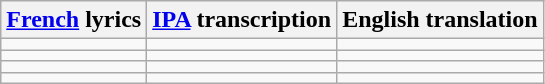<table class="wikitable">
<tr>
<th><a href='#'>French</a> lyrics</th>
<th><a href='#'>IPA</a> transcription</th>
<th>English translation</th>
</tr>
<tr>
<td></td>
<td></td>
<td></td>
</tr>
<tr>
<td></td>
<td></td>
<td></td>
</tr>
<tr>
<td></td>
<td></td>
<td></td>
</tr>
<tr>
<td></td>
<td></td>
<td></td>
</tr>
</table>
